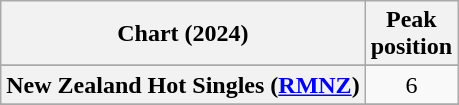<table class="wikitable sortable plainrowheaders" style="text-align:center">
<tr>
<th scope="col">Chart (2024)</th>
<th scope="col">Peak<br>position</th>
</tr>
<tr>
</tr>
<tr>
</tr>
<tr>
</tr>
<tr>
</tr>
<tr>
<th scope="row">New Zealand Hot Singles (<a href='#'>RMNZ</a>)</th>
<td>6</td>
</tr>
<tr>
</tr>
<tr>
</tr>
<tr>
</tr>
<tr>
</tr>
<tr>
</tr>
</table>
